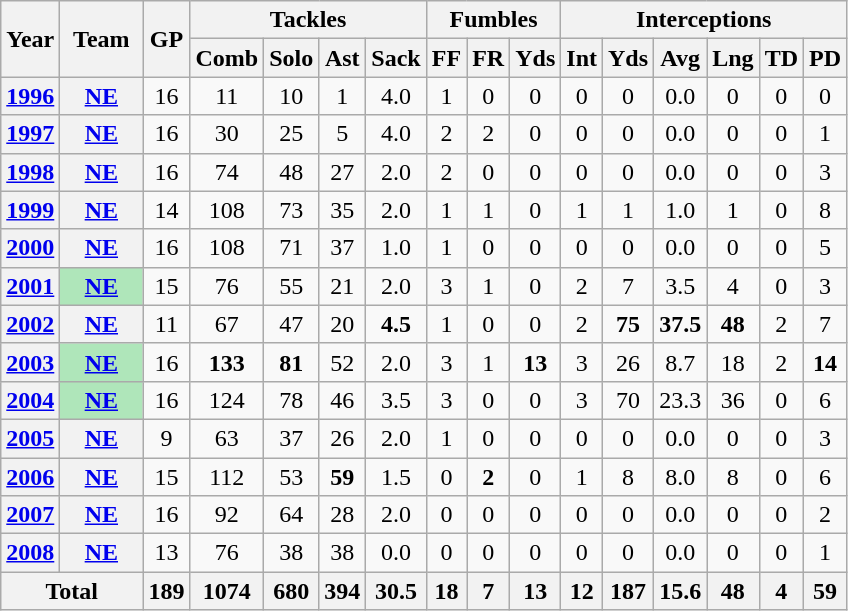<table class="wikitable" style="text-align: center;">
<tr>
<th rowspan="2">Year</th>
<th rowspan="2">Team</th>
<th rowspan="2">GP</th>
<th colspan="4">Tackles</th>
<th colspan="3">Fumbles</th>
<th colspan="6">Interceptions</th>
</tr>
<tr>
<th>Comb</th>
<th>Solo</th>
<th>Ast</th>
<th>Sack</th>
<th>FF</th>
<th>FR</th>
<th>Yds</th>
<th>Int</th>
<th>Yds</th>
<th>Avg</th>
<th>Lng</th>
<th>TD</th>
<th>PD</th>
</tr>
<tr>
<th><a href='#'>1996</a></th>
<th><a href='#'>NE</a></th>
<td>16</td>
<td>11</td>
<td>10</td>
<td>1</td>
<td>4.0</td>
<td>1</td>
<td>0</td>
<td>0</td>
<td>0</td>
<td>0</td>
<td>0.0</td>
<td>0</td>
<td>0</td>
<td>0</td>
</tr>
<tr>
<th><a href='#'>1997</a></th>
<th><a href='#'>NE</a></th>
<td>16</td>
<td>30</td>
<td>25</td>
<td>5</td>
<td>4.0</td>
<td>2</td>
<td>2</td>
<td>0</td>
<td>0</td>
<td>0</td>
<td>0.0</td>
<td>0</td>
<td>0</td>
<td>1</td>
</tr>
<tr>
<th><a href='#'>1998</a></th>
<th><a href='#'>NE</a></th>
<td>16</td>
<td>74</td>
<td>48</td>
<td>27</td>
<td>2.0</td>
<td>2</td>
<td>0</td>
<td>0</td>
<td>0</td>
<td>0</td>
<td>0.0</td>
<td>0</td>
<td>0</td>
<td>3</td>
</tr>
<tr>
<th><a href='#'>1999</a></th>
<th><a href='#'>NE</a></th>
<td>14</td>
<td>108</td>
<td>73</td>
<td>35</td>
<td>2.0</td>
<td>1</td>
<td>1</td>
<td>0</td>
<td>1</td>
<td>1</td>
<td>1.0</td>
<td>1</td>
<td>0</td>
<td>8</td>
</tr>
<tr>
<th><a href='#'>2000</a></th>
<th><a href='#'>NE</a></th>
<td>16</td>
<td>108</td>
<td>71</td>
<td>37</td>
<td>1.0</td>
<td>1</td>
<td>0</td>
<td>0</td>
<td>0</td>
<td>0</td>
<td>0.0</td>
<td>0</td>
<td>0</td>
<td>5</td>
</tr>
<tr>
<th><a href='#'>2001</a></th>
<th style="background:#afe6ba; width:3em;"><a href='#'>NE</a></th>
<td>15</td>
<td>76</td>
<td>55</td>
<td>21</td>
<td>2.0</td>
<td>3</td>
<td>1</td>
<td>0</td>
<td>2</td>
<td>7</td>
<td>3.5</td>
<td>4</td>
<td>0</td>
<td>3</td>
</tr>
<tr>
<th><a href='#'>2002</a></th>
<th><a href='#'>NE</a></th>
<td>11</td>
<td>67</td>
<td>47</td>
<td>20</td>
<td><strong>4.5</strong></td>
<td>1</td>
<td>0</td>
<td>0</td>
<td>2</td>
<td><strong>75</strong></td>
<td><strong>37.5</strong></td>
<td><strong>48</strong></td>
<td>2</td>
<td>7</td>
</tr>
<tr>
<th><a href='#'>2003</a></th>
<th style="background:#afe6ba; width:3em;"><a href='#'>NE</a></th>
<td>16</td>
<td><strong>133</strong></td>
<td><strong>81</strong></td>
<td>52</td>
<td>2.0</td>
<td>3</td>
<td>1</td>
<td><strong>13</strong></td>
<td>3</td>
<td>26</td>
<td>8.7</td>
<td>18</td>
<td>2</td>
<td><strong>14</strong></td>
</tr>
<tr>
<th><a href='#'>2004</a></th>
<th style="background:#afe6ba; width:3em;"><a href='#'>NE</a></th>
<td>16</td>
<td>124</td>
<td>78</td>
<td>46</td>
<td>3.5</td>
<td>3</td>
<td>0</td>
<td>0</td>
<td>3</td>
<td>70</td>
<td>23.3</td>
<td>36</td>
<td>0</td>
<td>6</td>
</tr>
<tr>
<th><a href='#'>2005</a></th>
<th><a href='#'>NE</a></th>
<td>9</td>
<td>63</td>
<td>37</td>
<td>26</td>
<td>2.0</td>
<td>1</td>
<td>0</td>
<td>0</td>
<td>0</td>
<td>0</td>
<td>0.0</td>
<td>0</td>
<td>0</td>
<td>3</td>
</tr>
<tr>
<th><a href='#'>2006</a></th>
<th><a href='#'>NE</a></th>
<td>15</td>
<td>112</td>
<td>53</td>
<td><strong>59</strong></td>
<td>1.5</td>
<td>0</td>
<td><strong>2</strong></td>
<td>0</td>
<td>1</td>
<td>8</td>
<td>8.0</td>
<td>8</td>
<td>0</td>
<td>6</td>
</tr>
<tr>
<th><a href='#'>2007</a></th>
<th><a href='#'>NE</a></th>
<td>16</td>
<td>92</td>
<td>64</td>
<td>28</td>
<td>2.0</td>
<td>0</td>
<td>0</td>
<td>0</td>
<td>0</td>
<td>0</td>
<td>0.0</td>
<td>0</td>
<td>0</td>
<td>2</td>
</tr>
<tr>
<th><a href='#'>2008</a></th>
<th><a href='#'>NE</a></th>
<td>13</td>
<td>76</td>
<td>38</td>
<td>38</td>
<td>0.0</td>
<td>0</td>
<td>0</td>
<td>0</td>
<td>0</td>
<td>0</td>
<td>0.0</td>
<td>0</td>
<td>0</td>
<td>1</td>
</tr>
<tr>
<th colspan="2">Total</th>
<th>189</th>
<th>1074</th>
<th>680</th>
<th>394</th>
<th>30.5</th>
<th>18</th>
<th>7</th>
<th>13</th>
<th>12</th>
<th>187</th>
<th>15.6</th>
<th>48</th>
<th>4</th>
<th>59</th>
</tr>
</table>
